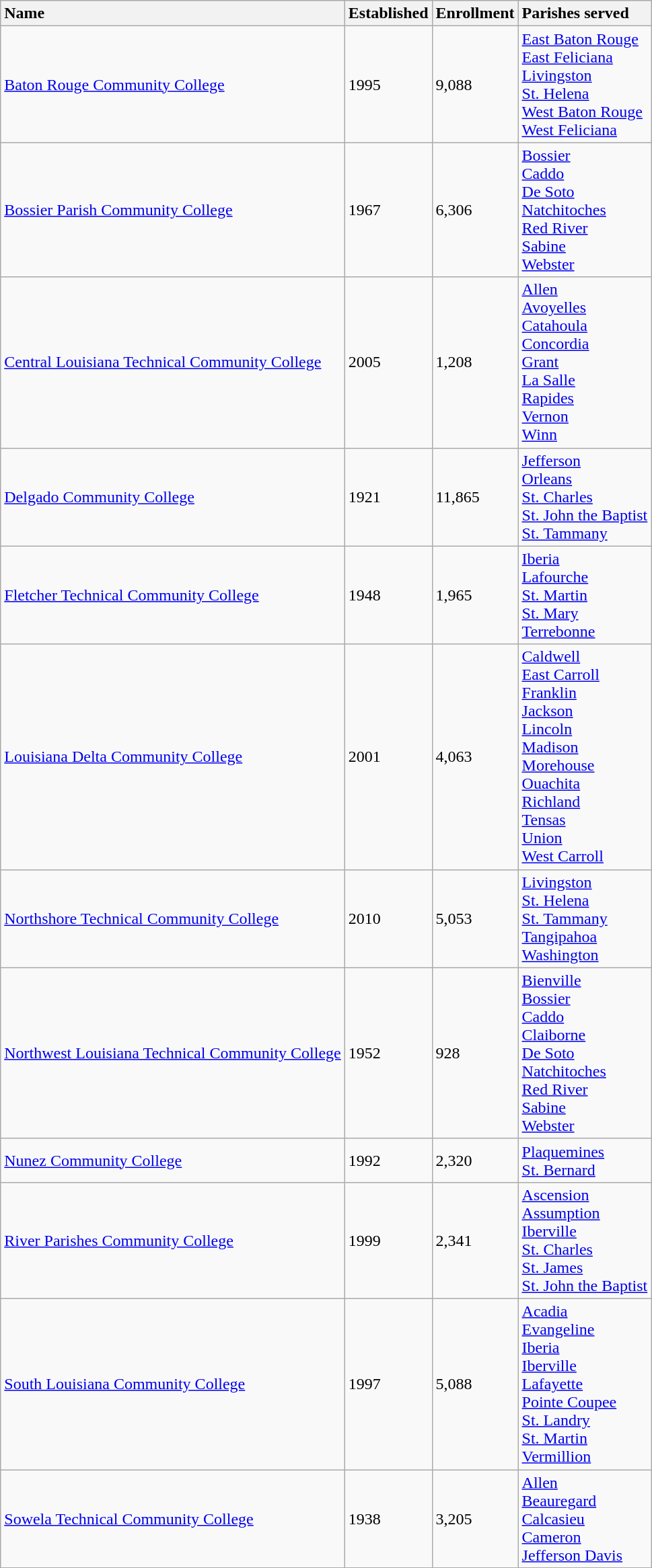<table class="wikitable sortable">
<tr>
<th style="text-align: left;" scope="col">Name</th>
<th style="text-align: left;" scope="col">Established</th>
<th style="text-align: left;" scope="col">Enrollment</th>
<th style="text-align: left;" scope="col">Parishes served</th>
</tr>
<tr>
<td><a href='#'>Baton Rouge Community College</a></td>
<td>1995</td>
<td>9,088</td>
<td><a href='#'>East Baton Rouge</a><br><a href='#'>East Feliciana</a><br><a href='#'>Livingston</a><br><a href='#'>St. Helena</a><br><a href='#'>West Baton Rouge</a><br><a href='#'>West Feliciana</a></td>
</tr>
<tr>
<td><a href='#'>Bossier Parish Community College</a></td>
<td>1967</td>
<td>6,306</td>
<td><a href='#'>Bossier</a><br><a href='#'>Caddo</a><br><a href='#'>De Soto</a><br><a href='#'>Natchitoches</a><br><a href='#'>Red River</a><br><a href='#'>Sabine</a><br><a href='#'>Webster</a></td>
</tr>
<tr>
<td><a href='#'>Central Louisiana Technical Community College</a></td>
<td>2005</td>
<td>1,208</td>
<td><a href='#'>Allen</a><br><a href='#'>Avoyelles</a><br><a href='#'>Catahoula</a><br><a href='#'>Concordia</a><br><a href='#'>Grant</a><br><a href='#'>La Salle</a><br><a href='#'>Rapides</a><br><a href='#'>Vernon</a><br><a href='#'>Winn</a></td>
</tr>
<tr>
<td><a href='#'>Delgado Community College</a></td>
<td>1921</td>
<td>11,865</td>
<td><a href='#'>Jefferson</a><br><a href='#'>Orleans</a><br><a href='#'>St. Charles</a><br><a href='#'>St. John the Baptist</a><br><a href='#'>St. Tammany</a></td>
</tr>
<tr>
<td><a href='#'>Fletcher Technical Community College</a></td>
<td>1948</td>
<td>1,965</td>
<td><a href='#'>Iberia</a><br><a href='#'>Lafourche</a><br><a href='#'>St. Martin</a><br><a href='#'>St. Mary</a><br><a href='#'>Terrebonne</a></td>
</tr>
<tr>
<td><a href='#'>Louisiana Delta Community College</a></td>
<td>2001</td>
<td>4,063</td>
<td><a href='#'>Caldwell</a><br><a href='#'>East Carroll</a><br><a href='#'>Franklin</a><br><a href='#'>Jackson</a><br><a href='#'>Lincoln</a><br><a href='#'>Madison</a><br><a href='#'>Morehouse</a><br><a href='#'>Ouachita</a><br><a href='#'>Richland</a><br><a href='#'>Tensas</a><br><a href='#'>Union</a><br><a href='#'>West Carroll</a></td>
</tr>
<tr>
<td><a href='#'>Northshore Technical Community College</a></td>
<td>2010</td>
<td>5,053</td>
<td><a href='#'>Livingston</a><br><a href='#'>St. Helena</a><br><a href='#'>St. Tammany</a><br><a href='#'>Tangipahoa</a><br><a href='#'>Washington</a></td>
</tr>
<tr>
<td><a href='#'>Northwest Louisiana Technical Community College</a></td>
<td>1952</td>
<td>928</td>
<td><a href='#'>Bienville</a><br><a href='#'>Bossier</a><br><a href='#'>Caddo</a><br><a href='#'>Claiborne</a><br><a href='#'>De Soto</a><br><a href='#'>Natchitoches</a><br><a href='#'>Red River</a><br><a href='#'>Sabine</a><br><a href='#'>Webster</a></td>
</tr>
<tr>
<td><a href='#'>Nunez Community College</a></td>
<td>1992</td>
<td>2,320</td>
<td><a href='#'>Plaquemines</a><br><a href='#'>St. Bernard</a></td>
</tr>
<tr>
<td><a href='#'>River Parishes Community College</a></td>
<td>1999</td>
<td>2,341</td>
<td><a href='#'>Ascension</a><br><a href='#'>Assumption</a><br><a href='#'>Iberville</a><br><a href='#'>St. Charles</a><br><a href='#'>St. James</a><br><a href='#'>St. John the Baptist</a></td>
</tr>
<tr>
<td><a href='#'>South Louisiana Community College</a></td>
<td>1997</td>
<td>5,088</td>
<td><a href='#'>Acadia</a><br><a href='#'>Evangeline</a><br><a href='#'>Iberia</a><br><a href='#'>Iberville</a><br><a href='#'>Lafayette</a><br><a href='#'>Pointe Coupee</a><br><a href='#'>St. Landry</a><br><a href='#'>St. Martin</a><br><a href='#'>Vermillion</a></td>
</tr>
<tr>
<td><a href='#'>Sowela Technical Community College</a></td>
<td>1938</td>
<td>3,205</td>
<td><a href='#'>Allen</a><br><a href='#'>Beauregard</a><br><a href='#'>Calcasieu</a><br><a href='#'>Cameron</a><br><a href='#'>Jefferson Davis</a></td>
</tr>
<tr>
</tr>
</table>
